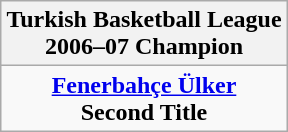<table class=wikitable style="text-align:center; margin:auto">
<tr>
<th>Turkish Basketball League <br> 2006–07 Champion</th>
</tr>
<tr>
<td><strong><a href='#'>Fenerbahçe Ülker</a></strong> <br> <strong>Second Title</strong></td>
</tr>
</table>
